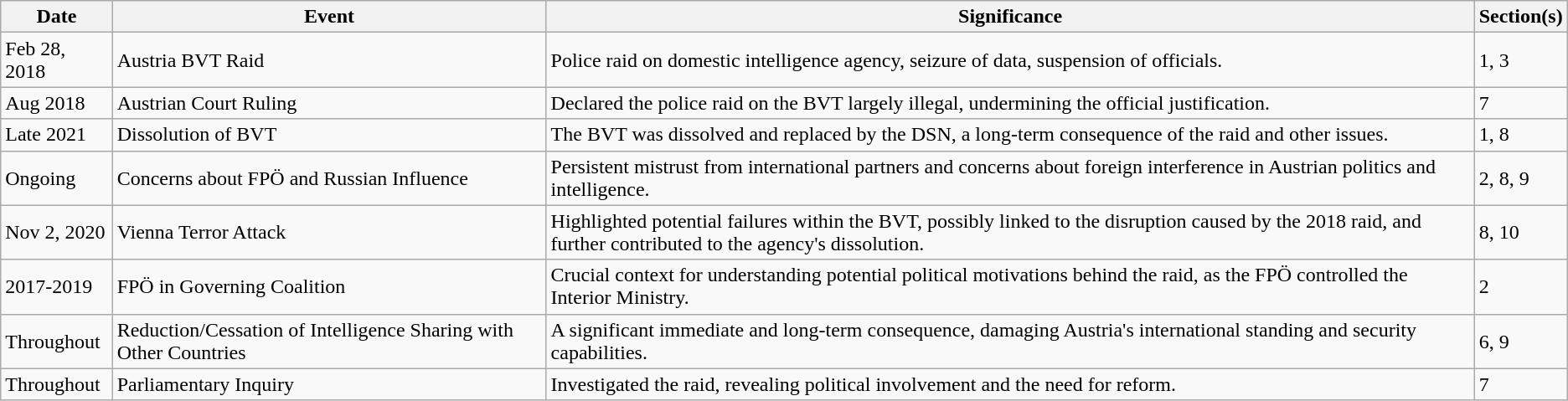<table class="wikitable">
<tr>
<th>Date</th>
<th>Event</th>
<th>Significance</th>
<th>Section(s)</th>
</tr>
<tr>
<td>Feb 28, 2018</td>
<td>Austria BVT Raid</td>
<td>Police raid on domestic intelligence agency, seizure of data, suspension of officials.</td>
<td>1, 3</td>
</tr>
<tr>
<td>Aug 2018</td>
<td>Austrian Court Ruling</td>
<td>Declared the police raid on the BVT largely illegal, undermining the official justification.</td>
<td>7</td>
</tr>
<tr>
<td>Late 2021</td>
<td>Dissolution of BVT</td>
<td>The BVT was dissolved and replaced by the DSN, a long-term consequence of the raid and other issues.</td>
<td>1, 8</td>
</tr>
<tr>
<td>Ongoing</td>
<td>Concerns about FPÖ and Russian Influence</td>
<td>Persistent mistrust from international partners and concerns about foreign interference in Austrian politics and intelligence.</td>
<td>2, 8, 9</td>
</tr>
<tr>
<td>Nov 2, 2020</td>
<td>Vienna Terror Attack</td>
<td>Highlighted potential failures within the BVT, possibly linked to the disruption caused by the 2018 raid, and further contributed to the agency's dissolution.</td>
<td>8, 10</td>
</tr>
<tr>
<td>2017-2019</td>
<td>FPÖ in Governing Coalition</td>
<td>Crucial context for understanding potential political motivations behind the raid, as the FPÖ controlled the Interior Ministry.</td>
<td>2</td>
</tr>
<tr>
<td>Throughout</td>
<td>Reduction/Cessation of Intelligence Sharing with Other Countries</td>
<td>A significant immediate and long-term consequence, damaging Austria's international standing and security capabilities.</td>
<td>6, 9</td>
</tr>
<tr>
<td>Throughout</td>
<td>Parliamentary Inquiry</td>
<td>Investigated the raid, revealing political involvement and the need for reform.</td>
<td>7</td>
</tr>
</table>
